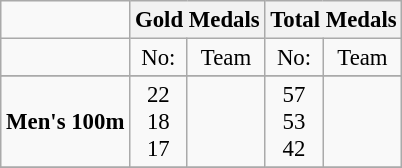<table class="wikitable" style="text-align: center; font-size:95%;">
<tr>
<td></td>
<th colspan=2>Gold Medals</th>
<th colspan=2>Total Medals</th>
</tr>
<tr>
<td></td>
<td>No:</td>
<td>Team</td>
<td>No:</td>
<td>Team</td>
</tr>
<tr>
</tr>
<tr>
<td><strong>Men's 100m</strong></td>
<td>22 <br> 18 <br> 17</td>
<td align="left"> <br>  <br> </td>
<td>57 <br> 53 <br> 42</td>
<td align="left"> <br>  <br> </td>
</tr>
<tr>
</tr>
</table>
